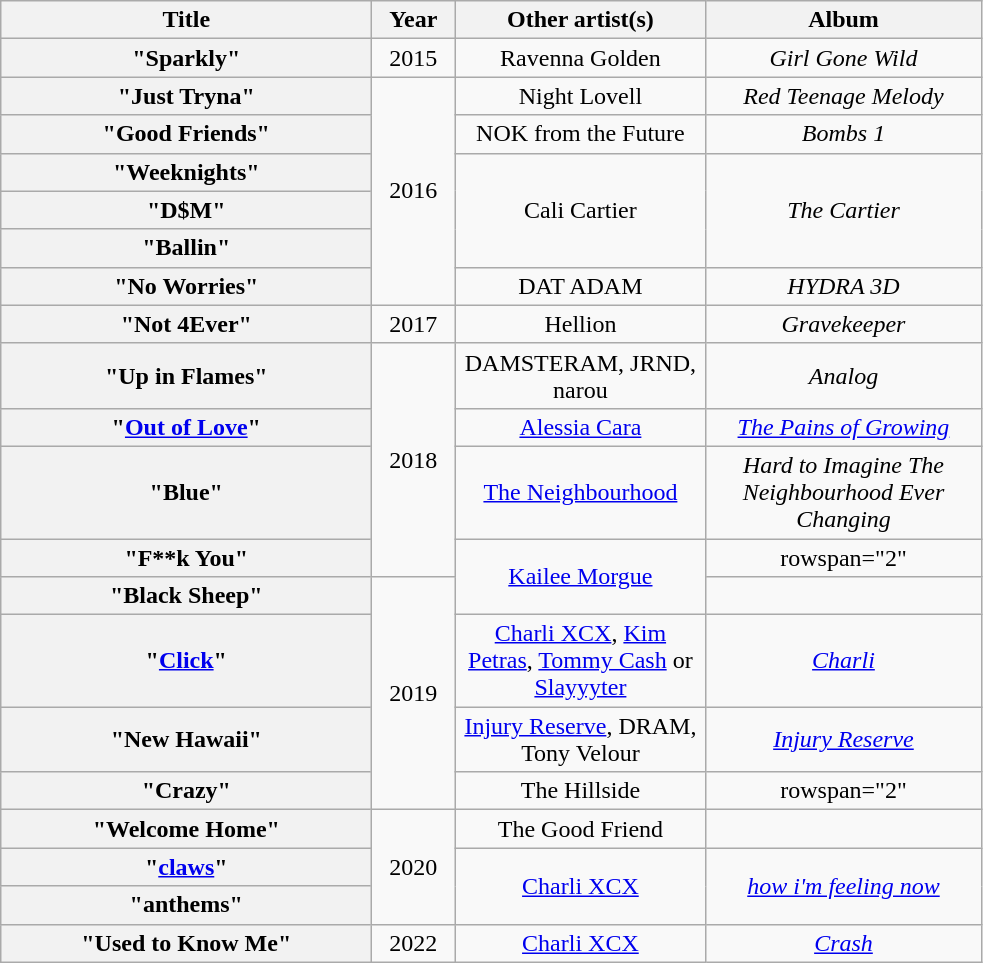<table class="wikitable plainrowheaders" style="text-align:center;" border="1">
<tr>
<th scope="col" style="width:15em;">Title</th>
<th scope="col" style="width:3em;">Year</th>
<th scope="col" style="width:10em;">Other artist(s)</th>
<th scope="col" style="width:11em;">Album</th>
</tr>
<tr>
<th scope="row">"Sparkly"</th>
<td>2015</td>
<td>Ravenna Golden</td>
<td><em>Girl Gone Wild</em></td>
</tr>
<tr>
<th scope="row">"Just Tryna"</th>
<td rowspan="6">2016</td>
<td>Night Lovell</td>
<td><em>Red Teenage Melody</em></td>
</tr>
<tr>
<th scope="row">"Good Friends"</th>
<td>NOK from the Future</td>
<td><em>Bombs 1</em></td>
</tr>
<tr>
<th scope="row">"Weeknights"</th>
<td rowspan="3">Cali Cartier</td>
<td rowspan="3"><em>The Cartier</em></td>
</tr>
<tr>
<th scope="row">"D$M"</th>
</tr>
<tr>
<th scope="row">"Ballin"</th>
</tr>
<tr>
<th scope="row">"No Worries"</th>
<td>DAT ADAM</td>
<td><em>HYDRA 3D</em></td>
</tr>
<tr>
<th scope="row">"Not 4Ever"</th>
<td>2017</td>
<td>Hellion</td>
<td><em>Gravekeeper</em></td>
</tr>
<tr>
<th scope="row">"Up in Flames"</th>
<td rowspan="4">2018</td>
<td>DAMSTERAM, JRND, narou</td>
<td><em>Analog</em></td>
</tr>
<tr>
<th scope="row">"<a href='#'>Out of Love</a>"</th>
<td><a href='#'>Alessia Cara</a></td>
<td><em><a href='#'>The Pains of Growing</a></em></td>
</tr>
<tr>
<th scope="row">"Blue"</th>
<td><a href='#'>The Neighbourhood</a></td>
<td><em>Hard to Imagine The Neighbourhood Ever Changing</em></td>
</tr>
<tr>
<th scope="row">"F**k You"</th>
<td rowspan="2"><a href='#'>Kailee Morgue</a></td>
<td>rowspan="2" </td>
</tr>
<tr>
<th scope="row">"Black Sheep"</th>
<td rowspan="4">2019</td>
</tr>
<tr>
<th scope="row">"<a href='#'>Click</a>"</th>
<td><a href='#'>Charli XCX</a>, <a href='#'>Kim Petras</a>, <a href='#'>Tommy Cash</a> or <a href='#'>Slayyyter</a></td>
<td><em><a href='#'>Charli</a></em></td>
</tr>
<tr>
<th scope="row">"New Hawaii"</th>
<td><a href='#'>Injury Reserve</a>, DRAM, Tony Velour</td>
<td><em><a href='#'>Injury Reserve</a></em></td>
</tr>
<tr>
<th scope="row">"Crazy"</th>
<td>The Hillside</td>
<td>rowspan="2" </td>
</tr>
<tr>
<th scope="row">"Welcome Home"</th>
<td rowspan="3">2020</td>
<td>The Good Friend</td>
</tr>
<tr>
<th scope="row">"<a href='#'>claws</a>"</th>
<td rowspan="2"><a href='#'>Charli XCX</a></td>
<td rowspan="2"><em><a href='#'>how i'm feeling now</a></em></td>
</tr>
<tr>
<th scope="row">"anthems"</th>
</tr>
<tr>
<th scope="row">"Used to Know Me"</th>
<td>2022</td>
<td><a href='#'>Charli XCX</a></td>
<td><em><a href='#'>Crash</a></em></td>
</tr>
</table>
